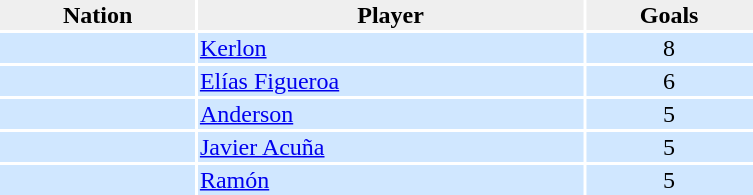<table width=40%>
<tr bgcolor=#EFEFEF>
<th>Nation</th>
<th>Player</th>
<th>Goals</th>
</tr>
<tr bgcolor=#D0E7FF>
<td align=center></td>
<td><a href='#'>Kerlon</a></td>
<td align=center>8</td>
</tr>
<tr bgcolor=#D0E7FF>
<td align=center></td>
<td><a href='#'>Elías Figueroa</a></td>
<td align=center>6</td>
</tr>
<tr bgcolor=#D0E7FF>
<td align=center></td>
<td><a href='#'>Anderson</a></td>
<td align=center>5</td>
</tr>
<tr bgcolor=#D0E7FF>
<td align=center></td>
<td><a href='#'>Javier Acuña</a></td>
<td align=center>5</td>
</tr>
<tr bgcolor=#D0E7FF>
<td align=center></td>
<td><a href='#'>Ramón</a></td>
<td align=center>5</td>
</tr>
</table>
